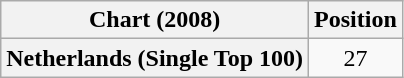<table class="wikitable plainrowheaders" style="text-align:center">
<tr>
<th scope="col">Chart (2008)</th>
<th scope="col">Position</th>
</tr>
<tr>
<th scope="row">Netherlands (Single Top 100)</th>
<td>27</td>
</tr>
</table>
